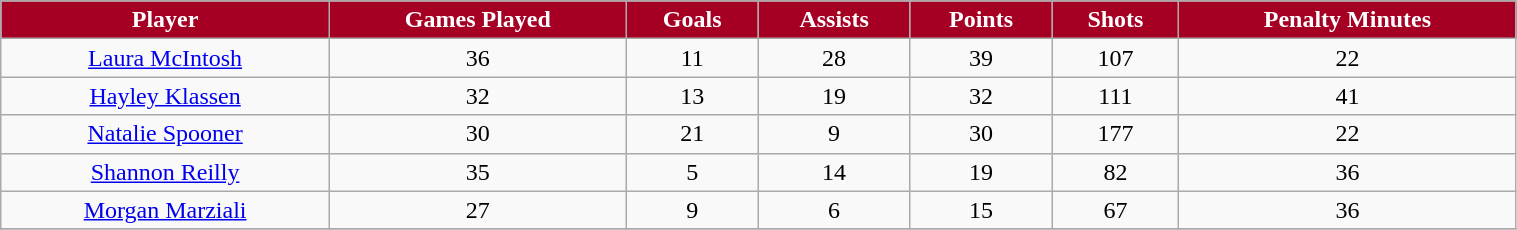<table class="wikitable" width="80%">
<tr align="center"  style="background:#A50024;color:white;">
<td><strong>Player</strong></td>
<td><strong>Games Played</strong></td>
<td><strong>Goals</strong></td>
<td><strong>Assists</strong></td>
<td><strong>Points</strong></td>
<td><strong>Shots</strong></td>
<td><strong>Penalty Minutes</strong></td>
</tr>
<tr align="center" bgcolor="">
<td><a href='#'>Laura McIntosh</a></td>
<td>36</td>
<td>11</td>
<td>28</td>
<td>39</td>
<td>107</td>
<td>22</td>
</tr>
<tr align="center" bgcolor="">
<td><a href='#'>Hayley Klassen</a></td>
<td>32</td>
<td>13</td>
<td>19</td>
<td>32</td>
<td>111</td>
<td>41</td>
</tr>
<tr align="center" bgcolor="">
<td><a href='#'>Natalie Spooner</a></td>
<td>30</td>
<td>21</td>
<td>9</td>
<td>30</td>
<td>177</td>
<td>22</td>
</tr>
<tr align="center" bgcolor="">
<td><a href='#'>Shannon Reilly</a></td>
<td>35</td>
<td>5</td>
<td>14</td>
<td>19</td>
<td>82</td>
<td>36</td>
</tr>
<tr align="center" bgcolor="">
<td><a href='#'>Morgan Marziali</a></td>
<td>27</td>
<td>9</td>
<td>6</td>
<td>15</td>
<td>67</td>
<td>36</td>
</tr>
<tr align="center" bgcolor="">
</tr>
</table>
